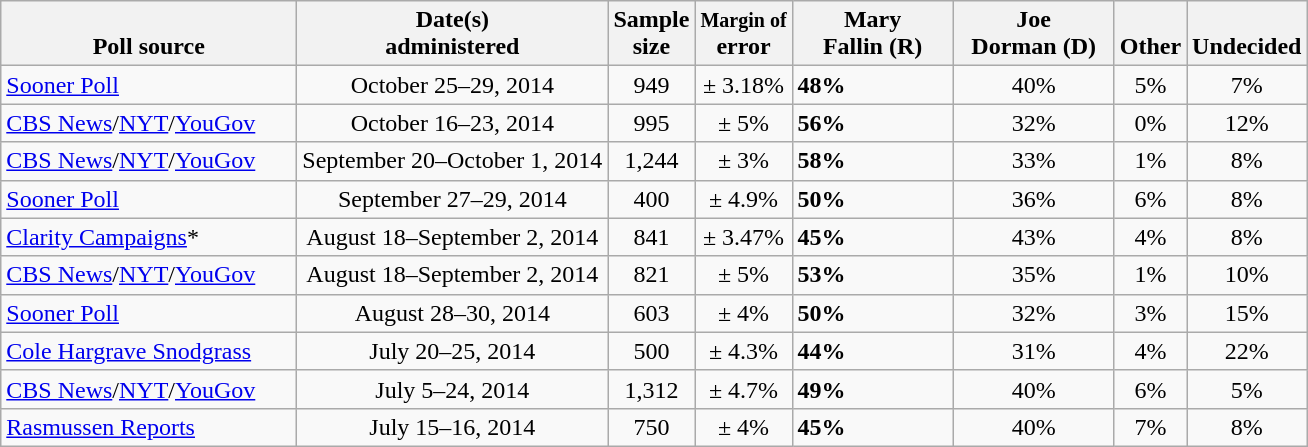<table class="wikitable">
<tr valign= bottom>
<th style="width:190px;">Poll source</th>
<th style="width:200px;">Date(s)<br>administered</th>
<th class=small>Sample<br>size</th>
<th class=small><small>Margin of</small><br>error</th>
<th style="width:100px;">Mary<br>Fallin (R)</th>
<th style="width:100px;">Joe<br>Dorman (D)</th>
<th style="width:40px;">Other</th>
<th style="width:40px;">Undecided</th>
</tr>
<tr>
<td><a href='#'>Sooner Poll</a></td>
<td align=center>October 25–29, 2014</td>
<td align=center>949</td>
<td align=center>± 3.18%</td>
<td><strong>48%</strong></td>
<td align=center>40%</td>
<td align=center>5%</td>
<td align=center>7%</td>
</tr>
<tr>
<td><a href='#'>CBS News</a>/<a href='#'>NYT</a>/<a href='#'>YouGov</a></td>
<td align=center>October 16–23, 2014</td>
<td align=center>995</td>
<td align=center>± 5%</td>
<td><strong>56%</strong></td>
<td align=center>32%</td>
<td align=center>0%</td>
<td align=center>12%</td>
</tr>
<tr>
<td><a href='#'>CBS News</a>/<a href='#'>NYT</a>/<a href='#'>YouGov</a></td>
<td align=center>September 20–October 1, 2014</td>
<td align=center>1,244</td>
<td align=center>± 3%</td>
<td><strong>58%</strong></td>
<td align=center>33%</td>
<td align=center>1%</td>
<td align=center>8%</td>
</tr>
<tr>
<td><a href='#'>Sooner Poll</a></td>
<td align=center>September 27–29, 2014</td>
<td align=center>400</td>
<td align=center>± 4.9%</td>
<td><strong>50%</strong></td>
<td align=center>36%</td>
<td align=center>6%</td>
<td align=center>8%</td>
</tr>
<tr>
<td><a href='#'>Clarity Campaigns</a>*</td>
<td align=center>August 18–September 2, 2014</td>
<td align=center>841</td>
<td align=center>± 3.47%</td>
<td><strong>45%</strong></td>
<td align=center>43%</td>
<td align=center>4%</td>
<td align=center>8%</td>
</tr>
<tr>
<td><a href='#'>CBS News</a>/<a href='#'>NYT</a>/<a href='#'>YouGov</a></td>
<td align=center>August 18–September 2, 2014</td>
<td align=center>821</td>
<td align=center>± 5%</td>
<td><strong>53%</strong></td>
<td align=center>35%</td>
<td align=center>1%</td>
<td align=center>10%</td>
</tr>
<tr>
<td><a href='#'>Sooner Poll</a></td>
<td align=center>August 28–30, 2014</td>
<td align=center>603</td>
<td align=center>± 4%</td>
<td><strong>50%</strong></td>
<td align=center>32%</td>
<td align=center>3%</td>
<td align=center>15%</td>
</tr>
<tr>
<td><a href='#'>Cole Hargrave Snodgrass</a></td>
<td align=center>July 20–25, 2014</td>
<td align=center>500</td>
<td align=center>± 4.3%</td>
<td><strong>44%</strong></td>
<td align=center>31%</td>
<td align=center>4%</td>
<td align=center>22%</td>
</tr>
<tr>
<td><a href='#'>CBS News</a>/<a href='#'>NYT</a>/<a href='#'>YouGov</a></td>
<td align=center>July 5–24, 2014</td>
<td align=center>1,312</td>
<td align=center>± 4.7%</td>
<td><strong>49%</strong></td>
<td align=center>40%</td>
<td align=center>6%</td>
<td align=center>5%</td>
</tr>
<tr>
<td><a href='#'>Rasmussen Reports</a></td>
<td align=center>July 15–16, 2014</td>
<td align=center>750</td>
<td align=center>± 4%</td>
<td><strong>45%</strong></td>
<td align=center>40%</td>
<td align=center>7%</td>
<td align=center>8%</td>
</tr>
</table>
